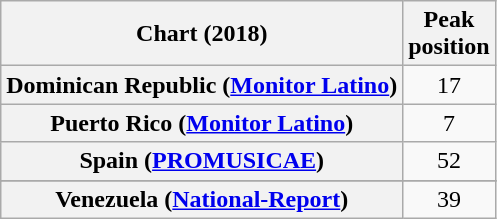<table class="wikitable sortable plainrowheaders" style="text-align:center">
<tr>
<th scope="col">Chart (2018)</th>
<th scope="col">Peak<br>position</th>
</tr>
<tr>
<th scope="row">Dominican Republic (<a href='#'>Monitor Latino</a>)</th>
<td>17</td>
</tr>
<tr>
<th scope="row">Puerto Rico (<a href='#'>Monitor Latino</a>)</th>
<td>7</td>
</tr>
<tr>
<th scope="row">Spain (<a href='#'>PROMUSICAE</a>)</th>
<td>52</td>
</tr>
<tr>
</tr>
<tr>
</tr>
<tr>
</tr>
<tr>
<th scope="row">Venezuela (<a href='#'>National-Report</a>)</th>
<td>39</td>
</tr>
</table>
